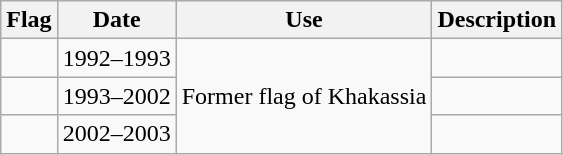<table class="wikitable">
<tr>
<th>Flag</th>
<th>Date</th>
<th>Use</th>
<th>Description</th>
</tr>
<tr>
<td></td>
<td>1992–1993</td>
<td rowspan="3">Former flag of Khakassia</td>
<td></td>
</tr>
<tr>
<td></td>
<td>1993–2002</td>
<td></td>
</tr>
<tr>
<td></td>
<td>2002–2003</td>
<td></td>
</tr>
</table>
